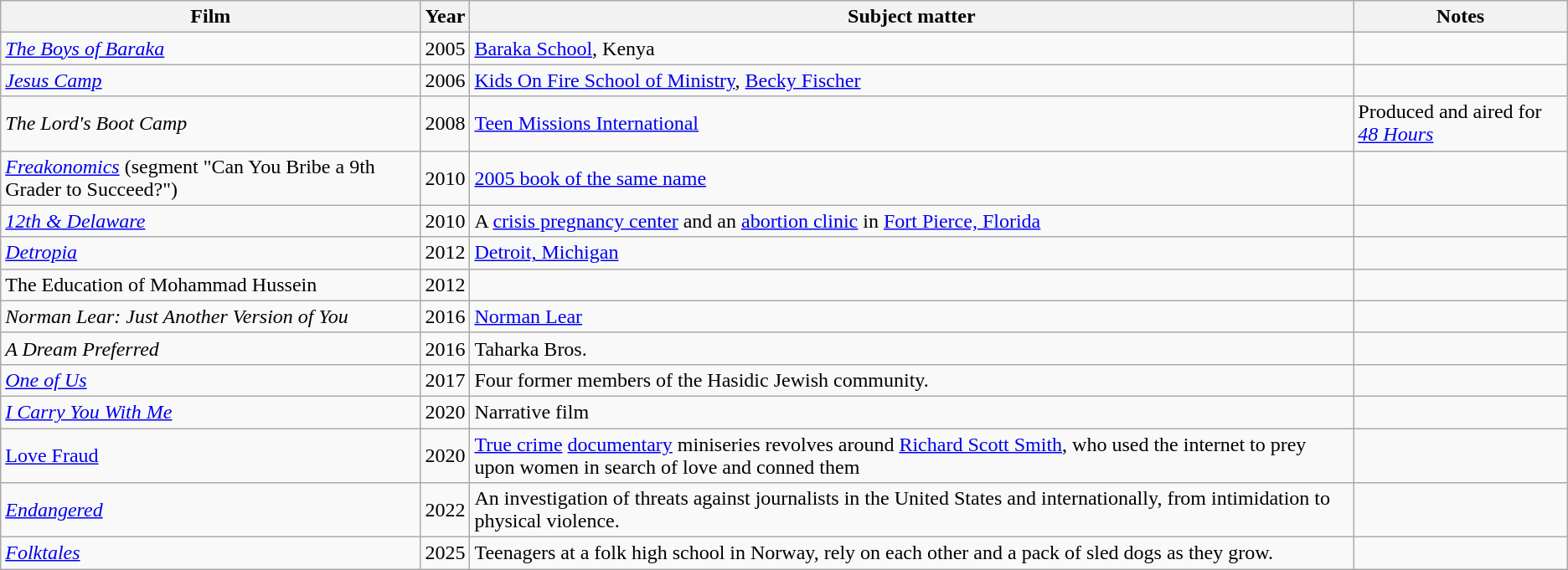<table class="wikitable sortable">
<tr>
<th>Film</th>
<th>Year</th>
<th>Subject matter</th>
<th>Notes</th>
</tr>
<tr>
<td><em><a href='#'>The Boys of Baraka</a></em></td>
<td>2005</td>
<td><a href='#'>Baraka School</a>, Kenya</td>
<td></td>
</tr>
<tr>
<td><em><a href='#'>Jesus Camp</a></em></td>
<td>2006</td>
<td><a href='#'>Kids On Fire School of Ministry</a>, <a href='#'>Becky Fischer</a></td>
<td></td>
</tr>
<tr>
<td><em>The Lord's Boot Camp</em></td>
<td>2008</td>
<td><a href='#'>Teen Missions International</a></td>
<td>Produced and aired for <em><a href='#'>48 Hours</a></em></td>
</tr>
<tr>
<td><em><a href='#'>Freakonomics</a></em> (segment "Can You Bribe a 9th Grader to Succeed?")</td>
<td>2010</td>
<td><a href='#'>2005 book of the same name</a></td>
<td></td>
</tr>
<tr>
<td><em><a href='#'>12th & Delaware</a></em></td>
<td>2010</td>
<td>A <a href='#'>crisis pregnancy center</a> and an <a href='#'>abortion clinic</a> in <a href='#'>Fort Pierce, Florida</a></td>
<td></td>
</tr>
<tr>
<td><em><a href='#'>Detropia</a></em></td>
<td>2012</td>
<td><a href='#'>Detroit, Michigan</a></td>
<td></td>
</tr>
<tr>
<td>The Education of Mohammad Hussein</td>
<td>2012</td>
<td></td>
<td></td>
</tr>
<tr>
<td><em>Norman Lear: Just Another Version of You</em></td>
<td>2016</td>
<td><a href='#'>Norman Lear</a></td>
<td></td>
</tr>
<tr>
<td><em>A Dream Preferred</em></td>
<td>2016</td>
<td>Taharka Bros.</td>
<td></td>
</tr>
<tr>
<td><em><a href='#'>One of Us</a></em></td>
<td>2017</td>
<td>Four former members of the Hasidic Jewish community.</td>
<td></td>
</tr>
<tr>
<td><em><a href='#'>I Carry You With Me</a></em></td>
<td>2020</td>
<td>Narrative film</td>
<td></td>
</tr>
<tr>
<td><a href='#'>Love Fraud</a></td>
<td>2020</td>
<td><a href='#'>True crime</a> <a href='#'>documentary</a> miniseries revolves around <a href='#'>Richard Scott Smith</a>, who used the internet to prey upon women in search of love and conned them</td>
<td></td>
</tr>
<tr>
<td><em><a href='#'>Endangered</a></em></td>
<td>2022</td>
<td>An investigation of threats against journalists in the United States and internationally, from intimidation to physical violence.</td>
<td></td>
</tr>
<tr>
<td><em><a href='#'>Folktales</a></em></td>
<td>2025</td>
<td>Teenagers at a folk high school in Norway, rely on each other and a pack of sled dogs as they grow.</td>
<td></td>
</tr>
</table>
